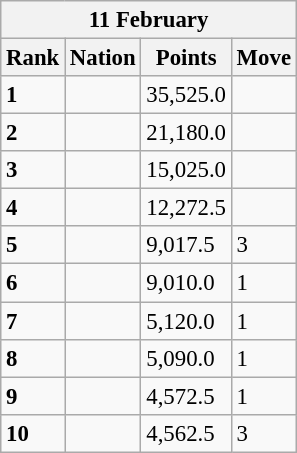<table class="wikitable" style="font-size:95%;">
<tr>
<th colspan="4">11 February</th>
</tr>
<tr>
<th>Rank</th>
<th>Nation</th>
<th>Points</th>
<th>Move</th>
</tr>
<tr>
<td><strong>1</strong></td>
<td></td>
<td>35,525.0</td>
<td></td>
</tr>
<tr>
<td><strong>2</strong></td>
<td></td>
<td>21,180.0</td>
<td></td>
</tr>
<tr>
<td><strong>3</strong></td>
<td></td>
<td>15,025.0</td>
<td></td>
</tr>
<tr>
<td><strong>4</strong></td>
<td></td>
<td>12,272.5</td>
<td></td>
</tr>
<tr>
<td><strong>5</strong></td>
<td></td>
<td>9,017.5</td>
<td> 3</td>
</tr>
<tr>
<td><strong>6</strong></td>
<td></td>
<td>9,010.0</td>
<td> 1</td>
</tr>
<tr>
<td><strong>7</strong></td>
<td></td>
<td>5,120.0</td>
<td> 1</td>
</tr>
<tr>
<td><strong>8</strong></td>
<td></td>
<td>5,090.0</td>
<td> 1</td>
</tr>
<tr>
<td><strong>9</strong></td>
<td></td>
<td>4,572.5</td>
<td> 1</td>
</tr>
<tr>
<td><strong>10</strong></td>
<td></td>
<td>4,562.5</td>
<td> 3</td>
</tr>
</table>
